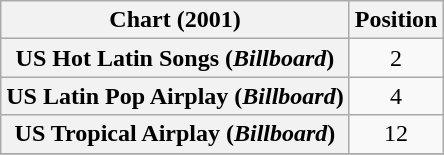<table class="wikitable sortable plainrowheaders " style="text-align:center;">
<tr>
<th scope="col">Chart (2001)</th>
<th scope="col">Position</th>
</tr>
<tr>
<th scope="row">US Hot Latin Songs (<em>Billboard</em>)</th>
<td>2</td>
</tr>
<tr>
<th scope="row">US Latin Pop Airplay (<em>Billboard</em>)</th>
<td>4</td>
</tr>
<tr>
<th scope="row">US Tropical Airplay (<em>Billboard</em>)</th>
<td>12</td>
</tr>
<tr>
</tr>
</table>
